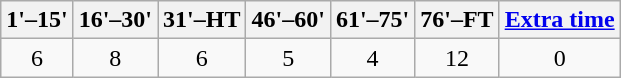<table class="wikitable" style="text-align:center">
<tr>
<th>1'–15'</th>
<th>16'–30'</th>
<th>31'–HT</th>
<th>46'–60'</th>
<th>61'–75'</th>
<th>76'–FT</th>
<th><a href='#'>Extra time</a></th>
</tr>
<tr>
<td>6</td>
<td>8</td>
<td>6</td>
<td>5</td>
<td>4</td>
<td>12</td>
<td>0</td>
</tr>
</table>
